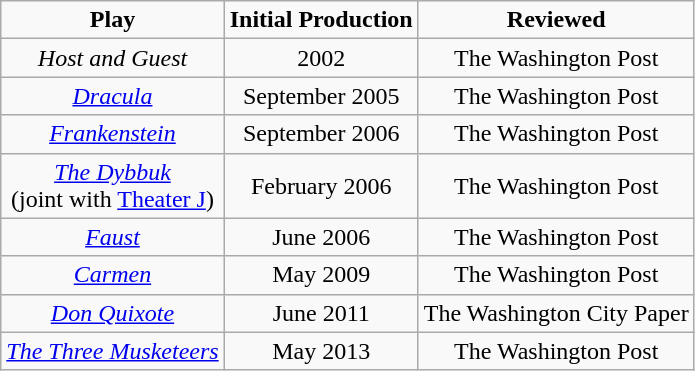<table class="wikitable"  border="1" style="text-align:center;">
<tr>
<td><strong>Play</strong></td>
<td><strong>Initial Production</strong></td>
<td><strong>Reviewed</strong></td>
</tr>
<tr>
<td><em>Host and Guest</em></td>
<td>2002</td>
<td>The Washington Post</td>
</tr>
<tr>
<td><em><a href='#'>Dracula</a></em></td>
<td>September 2005</td>
<td>The Washington Post</td>
</tr>
<tr>
<td><em><a href='#'>Frankenstein</a></em></td>
<td>September 2006</td>
<td>The Washington Post</td>
</tr>
<tr>
<td><em><a href='#'>The Dybbuk</a></em><br>(joint with <a href='#'>Theater J</a>)</td>
<td>February 2006</td>
<td>The Washington Post</td>
</tr>
<tr>
<td><em><a href='#'>Faust</a></em></td>
<td>June 2006</td>
<td>The Washington Post</td>
</tr>
<tr>
<td><em><a href='#'>Carmen</a></em></td>
<td>May 2009</td>
<td>The Washington Post</td>
</tr>
<tr>
<td><em><a href='#'>Don Quixote</a></em></td>
<td>June 2011</td>
<td>The Washington City Paper</td>
</tr>
<tr>
<td><em><a href='#'>The Three Musketeers</a></em></td>
<td>May 2013</td>
<td>The Washington Post</td>
</tr>
</table>
